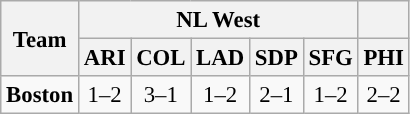<table class="wikitable" style="text-align:center; font-size: 95%;">
<tr>
<th rowspan=2>Team</th>
<th colspan=5>NL West</th>
<th> </th>
</tr>
<tr>
<th>ARI</th>
<th>COL</th>
<th>LAD</th>
<th>SDP</th>
<th>SFG</th>
<th>PHI</th>
</tr>
<tr>
<td><strong>Boston</strong></td>
<td>1–2</td>
<td>3–1</td>
<td>1–2</td>
<td>2–1</td>
<td>1–2</td>
<td>2–2</td>
</tr>
</table>
